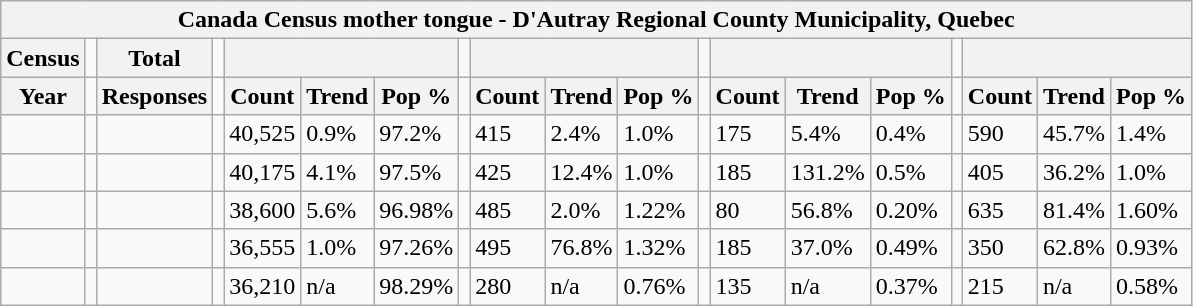<table class="wikitable">
<tr>
<th colspan="19">Canada Census mother tongue - D'Autray Regional County Municipality, Quebec</th>
</tr>
<tr>
<th>Census</th>
<td></td>
<th>Total</th>
<td colspan="1"></td>
<th colspan="3"></th>
<td colspan="1"></td>
<th colspan="3"></th>
<td colspan="1"></td>
<th colspan="3"></th>
<td colspan="1"></td>
<th colspan="3"></th>
</tr>
<tr>
<th>Year</th>
<td></td>
<th>Responses</th>
<td></td>
<th>Count</th>
<th>Trend</th>
<th>Pop %</th>
<td></td>
<th>Count</th>
<th>Trend</th>
<th>Pop %</th>
<td></td>
<th>Count</th>
<th>Trend</th>
<th>Pop %</th>
<td></td>
<th>Count</th>
<th>Trend</th>
<th>Pop %</th>
</tr>
<tr>
<td></td>
<td></td>
<td></td>
<td></td>
<td>40,525</td>
<td> 0.9%</td>
<td>97.2%</td>
<td></td>
<td>415</td>
<td> 2.4%</td>
<td>1.0%</td>
<td></td>
<td>175</td>
<td> 5.4%</td>
<td>0.4%</td>
<td></td>
<td>590</td>
<td> 45.7%</td>
<td>1.4%</td>
</tr>
<tr>
<td></td>
<td></td>
<td></td>
<td></td>
<td>40,175</td>
<td> 4.1%</td>
<td>97.5%</td>
<td></td>
<td>425</td>
<td> 12.4%</td>
<td>1.0%</td>
<td></td>
<td>185</td>
<td> 131.2%</td>
<td>0.5%</td>
<td></td>
<td>405</td>
<td> 36.2%</td>
<td>1.0%</td>
</tr>
<tr>
<td></td>
<td></td>
<td></td>
<td></td>
<td>38,600</td>
<td> 5.6%</td>
<td>96.98%</td>
<td></td>
<td>485</td>
<td> 2.0%</td>
<td>1.22%</td>
<td></td>
<td>80</td>
<td> 56.8%</td>
<td>0.20%</td>
<td></td>
<td>635</td>
<td> 81.4%</td>
<td>1.60%</td>
</tr>
<tr>
<td></td>
<td></td>
<td></td>
<td></td>
<td>36,555</td>
<td> 1.0%</td>
<td>97.26%</td>
<td></td>
<td>495</td>
<td> 76.8%</td>
<td>1.32%</td>
<td></td>
<td>185</td>
<td> 37.0%</td>
<td>0.49%</td>
<td></td>
<td>350</td>
<td> 62.8%</td>
<td>0.93%</td>
</tr>
<tr>
<td></td>
<td></td>
<td></td>
<td></td>
<td>36,210</td>
<td>n/a</td>
<td>98.29%</td>
<td></td>
<td>280</td>
<td>n/a</td>
<td>0.76%</td>
<td></td>
<td>135</td>
<td>n/a</td>
<td>0.37%</td>
<td></td>
<td>215</td>
<td>n/a</td>
<td>0.58%</td>
</tr>
</table>
